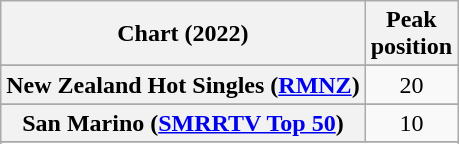<table class="wikitable sortable plainrowheaders" style="text-align:center">
<tr>
<th scope="col">Chart (2022)</th>
<th scope="col">Peak<br>position</th>
</tr>
<tr>
</tr>
<tr>
</tr>
<tr>
</tr>
<tr>
</tr>
<tr>
</tr>
<tr>
</tr>
<tr>
</tr>
<tr>
<th scope="row">New Zealand Hot Singles (<a href='#'>RMNZ</a>)</th>
<td>20</td>
</tr>
<tr>
</tr>
<tr>
</tr>
<tr>
<th scope="row">San Marino (<a href='#'>SMRRTV Top 50</a>)</th>
<td>10</td>
</tr>
<tr>
</tr>
<tr>
</tr>
<tr>
</tr>
</table>
